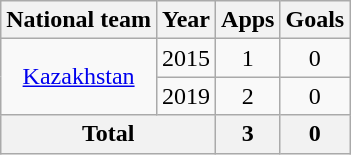<table class=wikitable style="text-align: center">
<tr>
<th>National team</th>
<th>Year</th>
<th>Apps</th>
<th>Goals</th>
</tr>
<tr>
<td rowspan="2"><a href='#'>Kazakhstan</a></td>
<td>2015</td>
<td>1</td>
<td>0</td>
</tr>
<tr>
<td>2019</td>
<td>2</td>
<td>0</td>
</tr>
<tr>
<th colspan="2">Total</th>
<th>3</th>
<th>0</th>
</tr>
</table>
